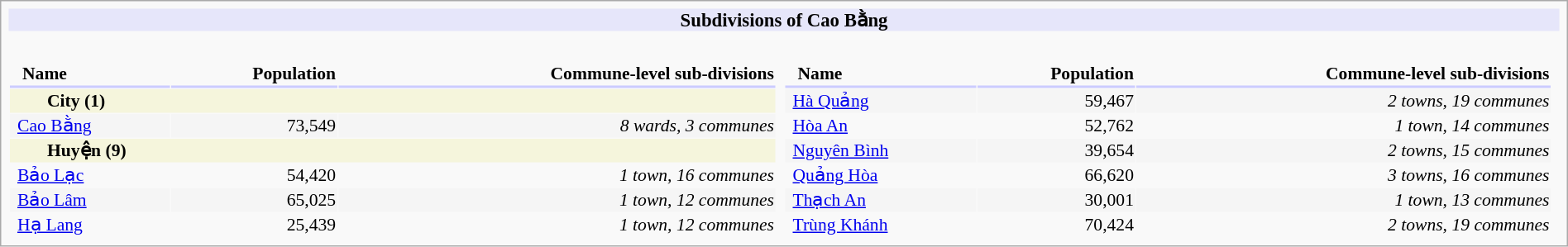<table cellpadding= "0" cellspacing="6" width="100%" align="center" style="background: #f9f9f9; border: 1px #aaa solid; margin-top: 16px">
<tr>
<th colspan= "3" style="background: #E6E6FA; font-size: 95%;">Subdivisions of Cao Bằng</th>
</tr>
<tr>
<td width= "50%" valign="top" style="background: #f9f9f9;"><br><table cellpadding ="1" cellspacing="1" style="background: #f9f9f9; font-size: 90%; text-align: right;" width="100%">
<tr>
<th align= "left" style="border-bottom: 2px solid #CCCCFF; padding-left: 10px; white-space:nowrap">Name</th>
<th style="border-bottom: 2px solid #CCCCFF;">Population</th>
<th style="border-bottom: 2px solid #CCCCFF;">Commune-level sub-divisions</th>
</tr>
<tr>
<td align= "left" colspan="3" style="background: #F5F5DC; padding-left: 30px;"><strong>City (1)</strong></td>
</tr>
<tr bgcolor="#f5f5f5">
<td align= "left" style="padding-left: 6px; white-space:nowrap"><a href='#'>Cao Bằng</a></td>
<td>73,549</td>
<td><em>8 wards, 3 communes </em></td>
</tr>
<tr>
<th colspan="3" style="background: #F5F5DC; padding-left: 30px;" align="left">Huyện (9)</th>
</tr>
<tr>
<td align= "left" style="padding-left: 6px; white-space:nowrap"><a href='#'>Bảo Lạc</a></td>
<td>54,420</td>
<td><em>1 town, 16 communes</em></td>
</tr>
<tr bgcolor="#F5F5F5">
<td align= "left" style="padding-left: 6px; white-space:nowrap"><a href='#'>Bảo Lâm</a></td>
<td>65,025</td>
<td><em>1 town, 12 communes</em></td>
</tr>
<tr>
<td align= "left" style="padding-left: 6px; white-space:nowrap"><a href='#'>Hạ Lang</a></td>
<td>25,439</td>
<td><em>1 town, 12 communes</em></td>
</tr>
</table>
</td>
<td width= "50%" valign="top" style="background: #f9f9f9;"><br><table cellpadding="1" cellspacing="1" style="background: #f9f9f9; font-size: 90%; text-align: right;" width="100%">
<tr>
<th align= "left" style="border-bottom: 2px solid #CCCCFF; padding-left: 10px; white-space:nowrap">Name</th>
<th style="border-bottom: 2px solid #CCCCFF;">Population</th>
<th style="border-bottom: 2px solid #CCCCFF;">Commune-level sub-divisions</th>
</tr>
<tr bgcolor="#F5F5F5">
<td align="left" style="padding-left: 6px; white-space:nowrap"><a href='#'>Hà Quảng</a></td>
<td>59,467</td>
<td><em>2 towns, 19 communes</em></td>
</tr>
<tr>
<td align= "left" style="padding-left: 6px; white-space:nowrap"><a href='#'>Hòa An</a></td>
<td>52,762</td>
<td><em>1 town, 14 communes</em></td>
</tr>
<tr bgcolor="#F5F5F5">
<td align= "left" style="padding-left: 6px; white-space:nowrap"><a href='#'>Nguyên Bình</a></td>
<td>39,654</td>
<td><em>2 towns, 15 communes</em></td>
</tr>
<tr>
<td align= "left" style="padding-left: 6px; white-space:nowrap"><a href='#'>Quảng Hòa</a></td>
<td>66,620</td>
<td><em>3 towns, 16 communes</em></td>
</tr>
<tr bgcolor="#F5F5F5">
<td align= "left" style="padding-left: 6px; white-space:nowrap"><a href='#'>Thạch An</a></td>
<td>30,001</td>
<td><em>1 town, 13 communes</em></td>
</tr>
<tr>
<td align= "left" style="padding-left: 6px; white-space:nowrap"><a href='#'>Trùng Khánh</a></td>
<td>70,424</td>
<td><em>2 towns, 19 communes</em></td>
</tr>
</table>
</td>
<td valign= "top" style="background: #f9f9f9; font-size: 90%"></td>
</tr>
</table>
